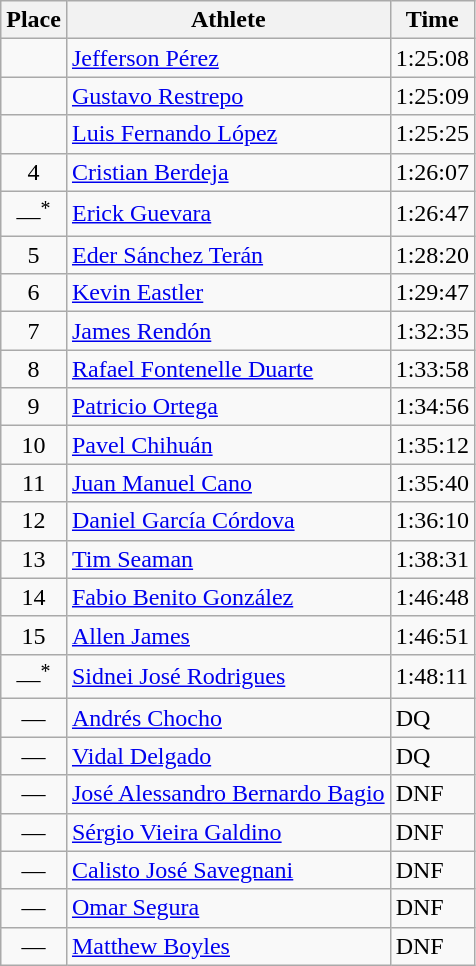<table class=wikitable>
<tr>
<th>Place</th>
<th>Athlete</th>
<th>Time</th>
</tr>
<tr>
<td align=center></td>
<td><a href='#'>Jefferson Pérez</a> </td>
<td>1:25:08</td>
</tr>
<tr>
<td align=center></td>
<td><a href='#'>Gustavo Restrepo</a> </td>
<td>1:25:09</td>
</tr>
<tr>
<td align=center></td>
<td><a href='#'>Luis Fernando López</a> </td>
<td>1:25:25</td>
</tr>
<tr>
<td align=center>4</td>
<td><a href='#'>Cristian Berdeja</a> </td>
<td>1:26:07</td>
</tr>
<tr>
<td align=center>—<sup>*</sup></td>
<td><a href='#'>Erick Guevara</a> </td>
<td>1:26:47</td>
</tr>
<tr>
<td align=center>5</td>
<td><a href='#'>Eder Sánchez Terán</a> </td>
<td>1:28:20</td>
</tr>
<tr>
<td align=center>6</td>
<td><a href='#'>Kevin Eastler</a> </td>
<td>1:29:47</td>
</tr>
<tr>
<td align=center>7</td>
<td><a href='#'>James Rendón</a> </td>
<td>1:32:35</td>
</tr>
<tr>
<td align=center>8</td>
<td><a href='#'>Rafael Fontenelle Duarte</a> </td>
<td>1:33:58</td>
</tr>
<tr>
<td align=center>9</td>
<td><a href='#'>Patricio Ortega</a> </td>
<td>1:34:56</td>
</tr>
<tr>
<td align=center>10</td>
<td><a href='#'>Pavel Chihuán</a> </td>
<td>1:35:12</td>
</tr>
<tr>
<td align=center>11</td>
<td><a href='#'>Juan Manuel Cano</a> </td>
<td>1:35:40</td>
</tr>
<tr>
<td align=center>12</td>
<td><a href='#'>Daniel García Córdova</a> </td>
<td>1:36:10</td>
</tr>
<tr>
<td align=center>13</td>
<td><a href='#'>Tim Seaman</a> </td>
<td>1:38:31</td>
</tr>
<tr>
<td align=center>14</td>
<td><a href='#'>Fabio Benito González</a> </td>
<td>1:46:48</td>
</tr>
<tr>
<td align=center>15</td>
<td><a href='#'>Allen James</a> </td>
<td>1:46:51</td>
</tr>
<tr>
<td align=center>—<sup>*</sup></td>
<td><a href='#'>Sidnei José Rodrigues</a> </td>
<td>1:48:11</td>
</tr>
<tr>
<td align=center>—</td>
<td><a href='#'>Andrés Chocho</a> </td>
<td>DQ</td>
</tr>
<tr>
<td align=center>—</td>
<td><a href='#'>Vidal Delgado</a> </td>
<td>DQ</td>
</tr>
<tr>
<td align=center>—</td>
<td><a href='#'>José Alessandro Bernardo Bagio</a> </td>
<td>DNF</td>
</tr>
<tr>
<td align=center>—</td>
<td><a href='#'>Sérgio Vieira Galdino</a> </td>
<td>DNF</td>
</tr>
<tr>
<td align=center>—</td>
<td><a href='#'>Calisto José Savegnani</a> </td>
<td>DNF</td>
</tr>
<tr>
<td align=center>—</td>
<td><a href='#'>Omar Segura</a> </td>
<td>DNF</td>
</tr>
<tr>
<td align=center>—</td>
<td><a href='#'>Matthew Boyles</a> </td>
<td>DNF</td>
</tr>
</table>
